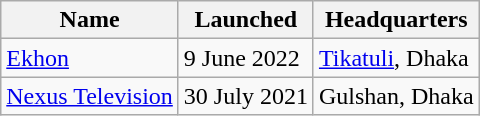<table class="sortable plainrowheaders wikitable">
<tr>
<th>Name</th>
<th>Launched</th>
<th>Headquarters</th>
</tr>
<tr>
<td><a href='#'>Ekhon</a></td>
<td>9 June 2022</td>
<td><a href='#'>Tikatuli</a>, Dhaka</td>
</tr>
<tr>
<td><a href='#'>Nexus Television</a></td>
<td>30 July 2021</td>
<td>Gulshan, Dhaka</td>
</tr>
</table>
